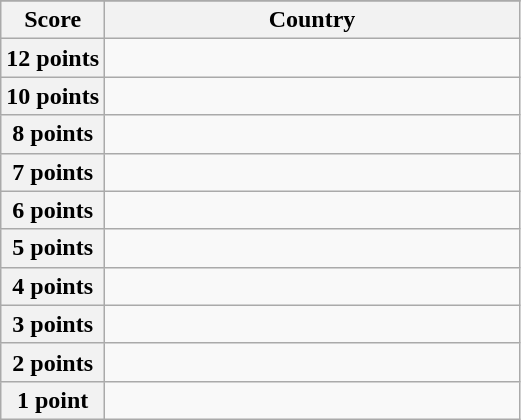<table class="wikitable">
<tr>
</tr>
<tr>
<th scope="col" width="20%">Score</th>
<th scope="col">Country</th>
</tr>
<tr>
<th scope="row">12 points</th>
<td></td>
</tr>
<tr>
<th scope="row">10 points</th>
<td></td>
</tr>
<tr>
<th scope="row">8 points</th>
<td></td>
</tr>
<tr>
<th scope="row">7 points</th>
<td></td>
</tr>
<tr>
<th scope="row">6 points</th>
<td></td>
</tr>
<tr>
<th scope="row">5 points</th>
<td></td>
</tr>
<tr>
<th scope="row">4 points</th>
<td></td>
</tr>
<tr>
<th scope="row">3 points</th>
<td></td>
</tr>
<tr>
<th scope="row">2 points</th>
<td></td>
</tr>
<tr>
<th scope="row">1 point</th>
<td></td>
</tr>
</table>
